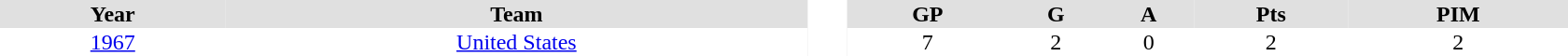<table border="0" cellpadding="1" cellspacing="0" style="text-align:center; width:70em">
<tr ALIGN="center" bgcolor="#e0e0e0">
<th>Year</th>
<th>Team</th>
<th ALIGN="center" rowspan="99" bgcolor="#ffffff"> </th>
<th>GP</th>
<th>G</th>
<th>A</th>
<th>Pts</th>
<th>PIM</th>
</tr>
<tr ALIGN="center">
<td><a href='#'>1967</a></td>
<td><a href='#'>United States</a></td>
<td>7</td>
<td>2</td>
<td>0</td>
<td>2</td>
<td>2</td>
</tr>
<tr>
</tr>
</table>
